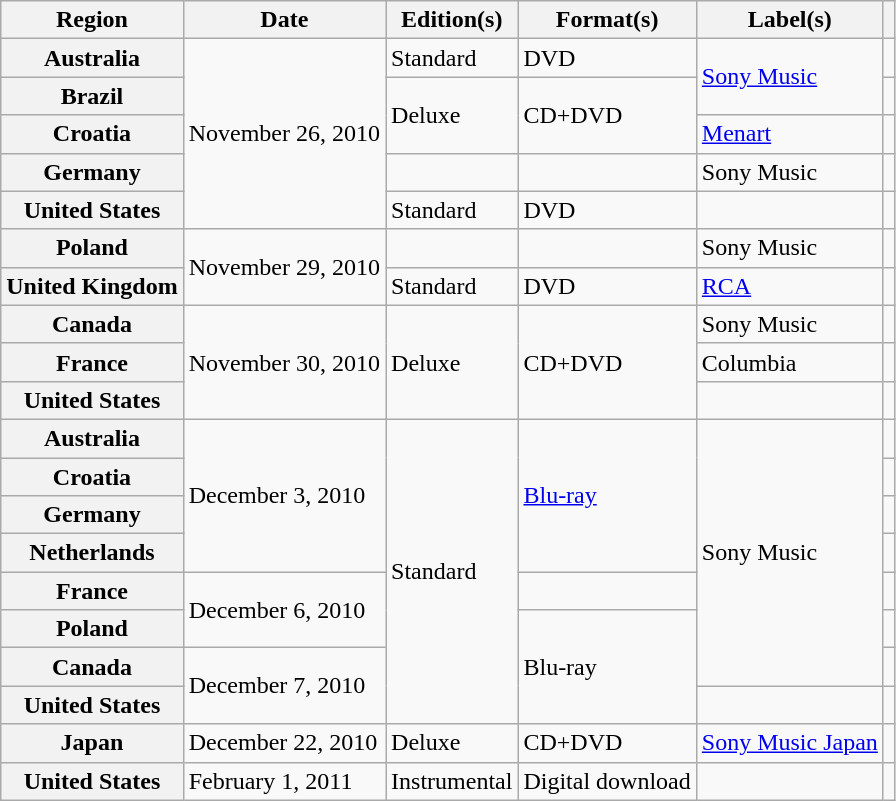<table class="wikitable plainrowheaders">
<tr>
<th scope="col">Region</th>
<th scope="col">Date</th>
<th scope="col">Edition(s)</th>
<th scope="col">Format(s)</th>
<th scope="col">Label(s)</th>
<th scope="col"></th>
</tr>
<tr>
<th scope="row">Australia</th>
<td rowspan="5">November 26, 2010</td>
<td>Standard</td>
<td>DVD</td>
<td rowspan="2"><a href='#'>Sony Music</a></td>
<td align="center"></td>
</tr>
<tr>
<th scope="row">Brazil</th>
<td rowspan="2">Deluxe</td>
<td rowspan="2">CD+DVD</td>
<td align="center"></td>
</tr>
<tr>
<th scope="row">Croatia</th>
<td><a href='#'>Menart</a></td>
<td align="center"></td>
</tr>
<tr>
<th scope="row">Germany</th>
<td></td>
<td></td>
<td>Sony Music</td>
<td align="center"></td>
</tr>
<tr>
<th scope="row">United States</th>
<td>Standard</td>
<td>DVD </td>
<td></td>
<td align="center"></td>
</tr>
<tr>
<th scope="row">Poland</th>
<td rowspan="2">November 29, 2010</td>
<td></td>
<td></td>
<td>Sony Music</td>
<td align="center"></td>
</tr>
<tr>
<th scope="row">United Kingdom</th>
<td>Standard</td>
<td>DVD</td>
<td><a href='#'>RCA</a></td>
<td align="center"></td>
</tr>
<tr>
<th scope="row">Canada</th>
<td rowspan="3">November 30, 2010</td>
<td rowspan="3">Deluxe</td>
<td rowspan="3">CD+DVD</td>
<td>Sony Music</td>
<td align="center"></td>
</tr>
<tr>
<th scope="row">France</th>
<td>Columbia</td>
<td align="center"></td>
</tr>
<tr>
<th scope="row">United States</th>
<td></td>
<td align="center"></td>
</tr>
<tr>
<th scope="row">Australia</th>
<td rowspan="4">December 3, 2010</td>
<td rowspan="8">Standard</td>
<td rowspan="4"><a href='#'>Blu-ray</a></td>
<td rowspan="7">Sony Music</td>
<td align="center"></td>
</tr>
<tr>
<th scope="row">Croatia</th>
<td align="center"></td>
</tr>
<tr>
<th scope="row">Germany</th>
<td align="center"></td>
</tr>
<tr>
<th scope="row">Netherlands</th>
<td align="center"></td>
</tr>
<tr>
<th scope="row">France</th>
<td rowspan="2">December 6, 2010</td>
<td></td>
<td align="center"></td>
</tr>
<tr>
<th scope="row">Poland</th>
<td rowspan="3">Blu-ray</td>
<td align="center"></td>
</tr>
<tr>
<th scope="row">Canada</th>
<td rowspan="2">December 7, 2010</td>
<td align="center"></td>
</tr>
<tr>
<th scope="row">United States</th>
<td></td>
<td align="center"></td>
</tr>
<tr>
<th scope="row">Japan</th>
<td>December 22, 2010</td>
<td>Deluxe</td>
<td>CD+DVD</td>
<td><a href='#'>Sony Music Japan</a></td>
<td></td>
</tr>
<tr>
<th scope="row">United States</th>
<td>February 1, 2011</td>
<td>Instrumental</td>
<td>Digital download</td>
<td></td>
<td align="center"></td>
</tr>
</table>
